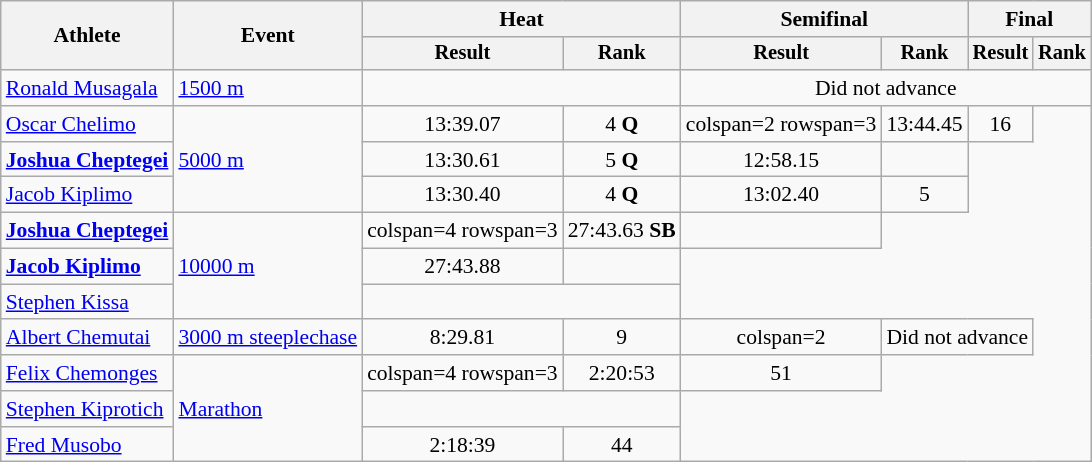<table class="wikitable" style="font-size:90%">
<tr>
<th rowspan="2">Athlete</th>
<th rowspan="2">Event</th>
<th colspan="2">Heat</th>
<th colspan="2">Semifinal</th>
<th colspan="2">Final</th>
</tr>
<tr style="font-size:95%">
<th>Result</th>
<th>Rank</th>
<th>Result</th>
<th>Rank</th>
<th>Result</th>
<th>Rank</th>
</tr>
<tr align=center>
<td align=left><a href='#'>Ronald Musagala</a></td>
<td align=left><a href='#'>1500 m</a></td>
<td colspan=2></td>
<td colspan=4>Did not advance</td>
</tr>
<tr align="center">
<td align="left"><a href='#'>Oscar Chelimo</a></td>
<td rowspan="3" align="left"><a href='#'>5000 m</a></td>
<td>13:39.07</td>
<td>4 <strong>Q</strong></td>
<td>colspan=2 rowspan=3 </td>
<td>13:44.45</td>
<td>16</td>
</tr>
<tr align="center">
<td align="left"><strong><a href='#'>Joshua Cheptegei</a></strong></td>
<td>13:30.61</td>
<td>5 <strong>Q</strong></td>
<td>12:58.15</td>
<td></td>
</tr>
<tr align="center">
<td align="left"><a href='#'>Jacob Kiplimo</a></td>
<td>13:30.40</td>
<td>4 <strong>Q</strong></td>
<td>13:02.40</td>
<td>5</td>
</tr>
<tr align="center">
<td align=left><strong><a href='#'>Joshua Cheptegei</a></strong></td>
<td rowspan="3" align="left"><a href='#'>10000 m</a></td>
<td>colspan=4 rowspan=3 </td>
<td>27:43.63 <strong>SB</strong></td>
<td></td>
</tr>
<tr align="center">
<td align=left><strong><a href='#'>Jacob Kiplimo</a></strong></td>
<td>27:43.88</td>
<td></td>
</tr>
<tr align="center">
<td align="left"><a href='#'>Stephen Kissa</a></td>
<td colspan=2></td>
</tr>
<tr align=center>
<td align=left><a href='#'>Albert Chemutai</a></td>
<td align=left><a href='#'>3000 m steeplechase</a></td>
<td>8:29.81</td>
<td>9</td>
<td>colspan=2 </td>
<td colspan=2>Did not advance</td>
</tr>
<tr align=center>
<td align=left><a href='#'>Felix Chemonges</a></td>
<td align=left rowspan=3><a href='#'>Marathon</a></td>
<td>colspan=4 rowspan=3 </td>
<td>2:20:53</td>
<td>51</td>
</tr>
<tr align=center>
<td align=left><a href='#'>Stephen Kiprotich</a></td>
<td colspan=2></td>
</tr>
<tr align=center>
<td align=left><a href='#'>Fred Musobo</a></td>
<td>2:18:39</td>
<td>44</td>
</tr>
</table>
